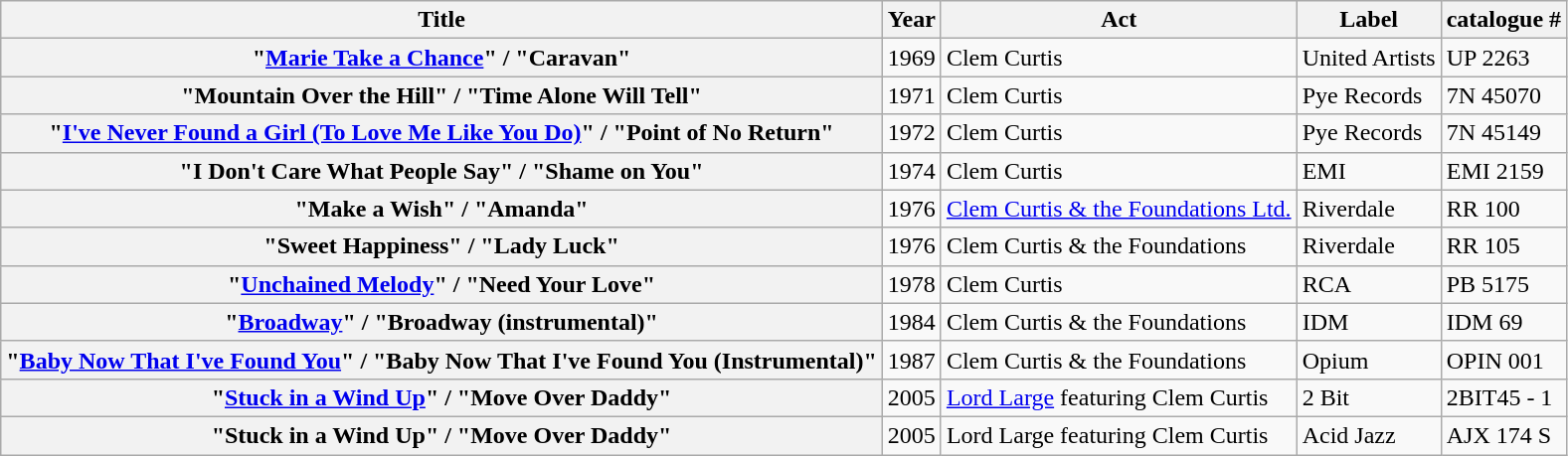<table class="wikitable plainrowheaders sortable">
<tr>
<th scope="col">Title</th>
<th scope="col">Year</th>
<th scope="col">Act</th>
<th scope="col">Label</th>
<th scope="col" class="unsortable">catalogue #</th>
</tr>
<tr>
<th scope="row">"<a href='#'>Marie Take a Chance</a>" / "Caravan"</th>
<td>1969</td>
<td>Clem Curtis</td>
<td>United Artists</td>
<td>UP 2263</td>
</tr>
<tr>
<th scope="row">"Mountain Over the Hill" / "Time Alone Will Tell"</th>
<td>1971</td>
<td>Clem Curtis</td>
<td>Pye Records</td>
<td>7N 45070</td>
</tr>
<tr>
<th scope="row">"<a href='#'>I've Never Found a Girl (To Love Me Like You Do)</a>" / "Point of No Return"</th>
<td>1972</td>
<td>Clem Curtis</td>
<td>Pye Records</td>
<td>7N 45149</td>
</tr>
<tr>
<th scope="row">"I Don't Care What People Say" / "Shame on You"</th>
<td>1974</td>
<td>Clem Curtis</td>
<td>EMI</td>
<td>EMI 2159</td>
</tr>
<tr>
<th scope="row">"Make a Wish" / "Amanda"</th>
<td>1976</td>
<td><a href='#'>Clem Curtis & the Foundations Ltd.</a></td>
<td>Riverdale</td>
<td>RR 100</td>
</tr>
<tr>
<th scope="row">"Sweet Happiness" / "Lady Luck"</th>
<td>1976</td>
<td>Clem Curtis & the Foundations</td>
<td>Riverdale</td>
<td>RR 105</td>
</tr>
<tr>
<th scope="row">"<a href='#'>Unchained Melody</a>" / "Need Your Love"</th>
<td>1978</td>
<td>Clem Curtis</td>
<td>RCA</td>
<td>PB 5175</td>
</tr>
<tr>
<th scope="row">"<a href='#'>Broadway</a>" / "Broadway (instrumental)"</th>
<td>1984</td>
<td>Clem Curtis & the Foundations</td>
<td>IDM</td>
<td>IDM 69</td>
</tr>
<tr>
<th scope="row">"<a href='#'>Baby Now That I've Found You</a>" / "Baby Now That I've Found You (Instrumental)"</th>
<td>1987</td>
<td>Clem Curtis & the Foundations</td>
<td>Opium</td>
<td>OPIN 001</td>
</tr>
<tr>
<th scope="row">"<a href='#'>Stuck in a Wind Up</a>" / "Move Over Daddy"</th>
<td>2005</td>
<td><a href='#'>Lord Large</a> featuring Clem Curtis</td>
<td>2 Bit</td>
<td>2BIT45 - 1</td>
</tr>
<tr>
<th scope="row">"Stuck in a Wind Up" / "Move Over Daddy"</th>
<td>2005</td>
<td>Lord Large featuring Clem Curtis</td>
<td>Acid Jazz</td>
<td>AJX 174 S</td>
</tr>
</table>
